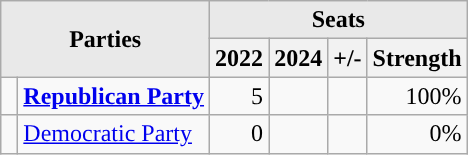<table class=wikitable>
<tr>
<th style="background-color:#E9E9E9" align=center rowspan=2 colspan=2>Parties</th>
<th style="background-color:#E9E9E9" align=center colspan=5>Seats</th>
</tr>
<tr bgcolor=#E9E9E9>
<th>2022</th>
<th>2024</th>
<th>+/-</th>
<th>Strength</th>
</tr>
<tr>
<td style="background-color:"> </td>
<td><strong><a href='#'>Republican Party</a></strong></td>
<td align=right>5</td>
<td align=right></td>
<td align=right></td>
<td align=right>100%</td>
</tr>
<tr>
<td style="background-color:"> </td>
<td><a href='#'>Democratic Party</a></td>
<td align=right>0</td>
<td align=right></td>
<td align=right></td>
<td align=right>0%</td>
</tr>
</table>
